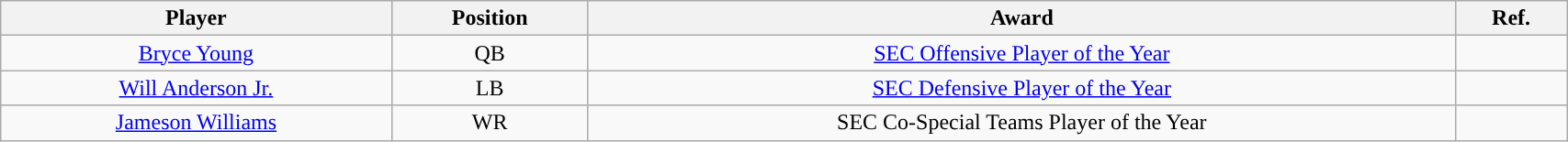<table class="wikitable" style="width: 90%;text-align: center;">
<tr>
<th>Player</th>
<th>Position</th>
<th>Award</th>
<th>Ref.</th>
</tr>
<tr align="center">
<td><a href='#'>Bryce Young</a></td>
<td>QB</td>
<td><a href='#'>SEC Offensive Player of the Year</a></td>
<td></td>
</tr>
<tr>
<td><a href='#'>Will Anderson Jr.</a></td>
<td>LB</td>
<td><a href='#'>SEC Defensive Player of the Year</a></td>
<td></td>
</tr>
<tr>
<td><a href='#'>Jameson Williams</a></td>
<td>WR</td>
<td>SEC Co-Special Teams Player of the Year</td>
<td></td>
</tr>
</table>
